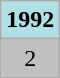<table class="wikitable" style="text-align: center;">
<tr>
<th style="background: #b0e0e6;">1992</th>
</tr>
<tr>
<td style="background: silver;">2</td>
</tr>
</table>
